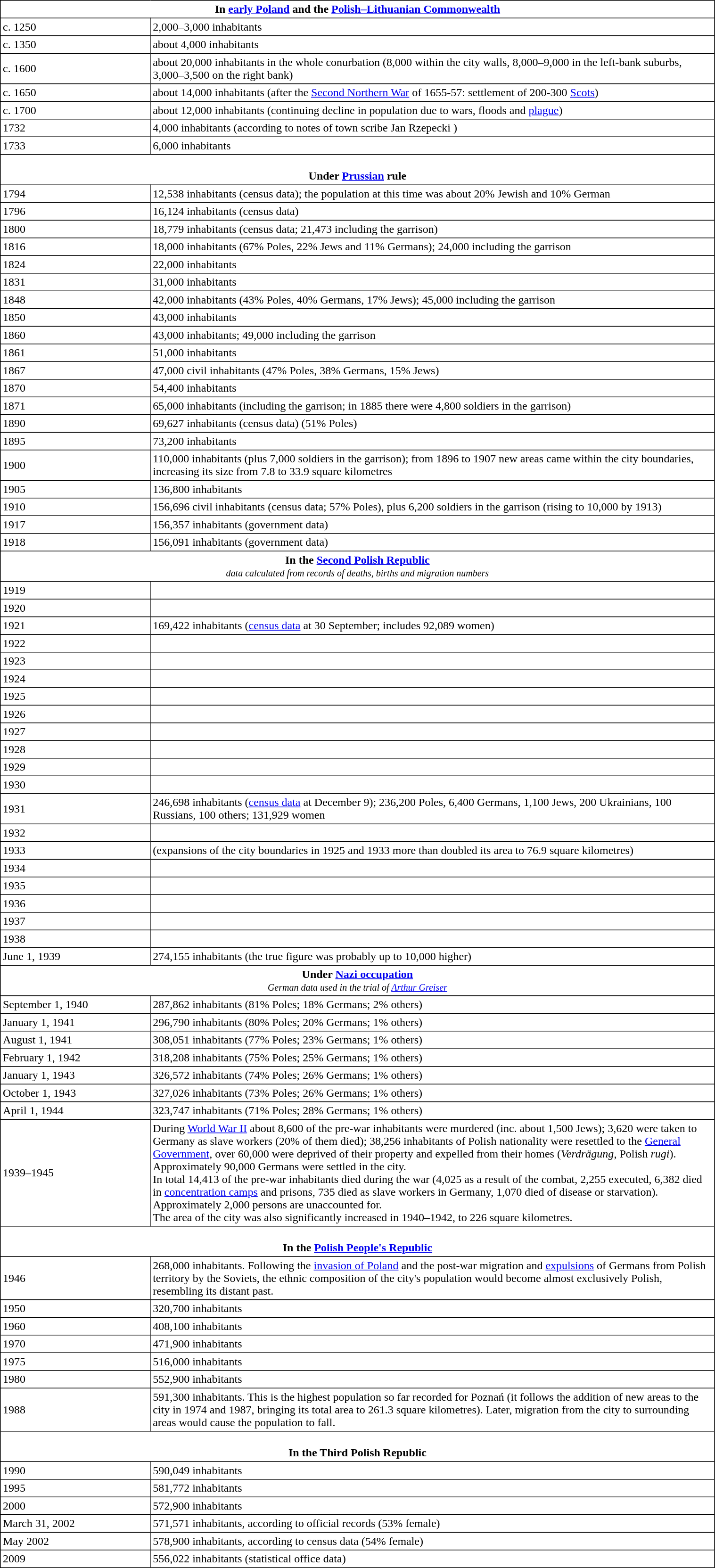<table style="border: 1px black solid; border-collapse: collapse;" rules=all cellspacing=0 cellpadding=3 width="80%">
<tr>
<td width="100%" colspan="2" style="text-align: center;"><strong>In <a href='#'>early Poland</a> and the <a href='#'>Polish–Lithuanian Commonwealth</a></strong></td>
</tr>
<tr>
<td width="21%">c. 1250</td>
<td width="79%">2,000–3,000 inhabitants</td>
</tr>
<tr>
<td width="21%">c. 1350</td>
<td width="79%">about 4,000 inhabitants</td>
</tr>
<tr>
<td width="21%">c. 1600</td>
<td width="79%">about 20,000 inhabitants in the whole conurbation (8,000 within the city walls, 8,000–9,000 in the left-bank suburbs, 3,000–3,500 on the right bank)</td>
</tr>
<tr>
<td width="21%">c. 1650</td>
<td width="79%">about 14,000 inhabitants (after the <a href='#'>Second Northern War</a> of 1655-57: settlement of 200-300 <a href='#'>Scots</a>)</td>
</tr>
<tr>
<td width="21%">c. 1700</td>
<td width="79%">about 12,000 inhabitants (continuing decline in population due to wars, floods and <a href='#'>plague</a>)</td>
</tr>
<tr>
<td width="21%">1732</td>
<td width="79%">4,000 inhabitants (according to notes of town scribe Jan Rzepecki )</td>
</tr>
<tr>
<td width="21%">1733</td>
<td width="79%">6,000 inhabitants</td>
</tr>
<tr>
<td width="100%" colspan="2" style="text-align: center;"><br><strong>Under <a href='#'>Prussian</a> rule</strong></td>
</tr>
<tr>
<td width="21%">1794</td>
<td width="79%">12,538 inhabitants (census data); the population at this time was about 20% Jewish and 10% German</td>
</tr>
<tr>
<td width="21%">1796</td>
<td width="79%">16,124 inhabitants (census data)</td>
</tr>
<tr>
<td width="21%">1800</td>
<td width="79%">18,779 inhabitants (census data; 21,473 including the garrison)</td>
</tr>
<tr>
<td width="21%">1816</td>
<td width="79%">18,000 inhabitants (67% Poles, 22% Jews and 11% Germans); 24,000 including the garrison</td>
</tr>
<tr>
<td width="21%">1824</td>
<td width="79%">22,000 inhabitants</td>
</tr>
<tr>
<td width="21%">1831</td>
<td width="79%">31,000 inhabitants</td>
</tr>
<tr>
<td width="21%">1848</td>
<td width="79%">42,000 inhabitants (43% Poles, 40% Germans, 17% Jews); 45,000 including the garrison</td>
</tr>
<tr>
<td width="21%">1850</td>
<td width="79%">43,000 inhabitants</td>
</tr>
<tr>
<td width="21%">1860</td>
<td width="79%">43,000 inhabitants; 49,000 including the garrison</td>
</tr>
<tr>
<td width="21%">1861</td>
<td width="79%">51,000 inhabitants</td>
</tr>
<tr>
<td width="21%">1867</td>
<td width="79%">47,000 civil inhabitants (47% Poles, 38% Germans, 15% Jews)</td>
</tr>
<tr>
<td width="21%">1870</td>
<td width="79%">54,400 inhabitants</td>
</tr>
<tr>
<td width="21%">1871</td>
<td width="79%">65,000 inhabitants (including the garrison; in 1885 there were 4,800 soldiers in the garrison)</td>
</tr>
<tr>
<td width="21%">1890</td>
<td width="79%">69,627 inhabitants (census data) (51% Poles)</td>
</tr>
<tr>
<td width="21%">1895</td>
<td width="79%">73,200 inhabitants</td>
</tr>
<tr>
<td width="21%">1900</td>
<td width="79%">110,000 inhabitants (plus 7,000 soldiers in the garrison); from 1896 to 1907 new areas came within the city boundaries, increasing its size from 7.8 to 33.9 square kilometres</td>
</tr>
<tr>
<td width="21%">1905</td>
<td width="79%">136,800 inhabitants</td>
</tr>
<tr>
<td width="21%">1910</td>
<td width="79%">156,696 civil inhabitants (census data; 57% Poles), plus 6,200 soldiers in the garrison (rising to 10,000 by 1913)</td>
</tr>
<tr>
<td width="21%">1917</td>
<td width="79%">156,357 inhabitants (government data)</td>
</tr>
<tr>
<td width="21%">1918</td>
<td width="79%">156,091 inhabitants (government data)</td>
</tr>
<tr>
<td width="100%" colspan="2" align="center"><strong>In the <a href='#'>Second Polish Republic</a></strong><br><small><em>data calculated from records of deaths, births and migration numbers</em></small></td>
</tr>
<tr>
<td width="21%">1919</td>
<td width="79%"></td>
</tr>
<tr>
<td width="21%">1920</td>
<td width="79%"></td>
</tr>
<tr>
<td width="21%">1921</td>
<td width="79%">169,422 inhabitants (<a href='#'>census data</a> at 30 September; includes 92,089 women)</td>
</tr>
<tr>
<td width="21%">1922</td>
<td width="79%"></td>
</tr>
<tr>
<td width="21%">1923</td>
<td width="79%"></td>
</tr>
<tr>
<td width="21%">1924</td>
<td width="79%"></td>
</tr>
<tr>
<td width="21%">1925</td>
<td width="79%"></td>
</tr>
<tr>
<td width="21%">1926</td>
<td width="79%"></td>
</tr>
<tr>
<td width="21%">1927</td>
<td width="79%"></td>
</tr>
<tr>
<td width="21%">1928</td>
<td width="79%"></td>
</tr>
<tr>
<td width="21%">1929</td>
<td width="79%"></td>
</tr>
<tr>
<td width="21%">1930</td>
<td width="79%"></td>
</tr>
<tr>
<td width="21%">1931</td>
<td width="79%">246,698 inhabitants (<a href='#'>census data</a> at December 9); 236,200 Poles, 6,400 Germans, 1,100 Jews, 200 Ukrainians, 100 Russians, 100 others; 131,929 women</td>
</tr>
<tr>
<td width="21%">1932</td>
<td width="79%"></td>
</tr>
<tr>
<td width="21%">1933</td>
<td width="79%"> (expansions of the city boundaries in 1925 and 1933 more than doubled its area to 76.9 square kilometres)</td>
</tr>
<tr>
<td width="21%">1934</td>
<td width="79%"></td>
</tr>
<tr>
<td width="21%">1935</td>
<td width="79%"></td>
</tr>
<tr>
<td width="21%">1936</td>
<td width="79%"></td>
</tr>
<tr>
<td width="21%">1937</td>
<td width="79%"></td>
</tr>
<tr>
<td width="21%">1938</td>
<td width="79%"></td>
</tr>
<tr>
<td width="21%">June 1, 1939</td>
<td width="79%">274,155 inhabitants (the true figure was probably up to 10,000 higher)</td>
</tr>
<tr>
<td width="100%" colspan="2" align="center"><strong>Under <a href='#'>
Nazi occupation</a></strong><br><small><em>German data used in the trial of <a href='#'>Arthur Greiser</a></em></small></td>
</tr>
<tr>
<td width="21%">September 1, 1940</td>
<td width="79%">287,862 inhabitants (81% Poles; 18% Germans; 2% others)</td>
</tr>
<tr>
<td width="21%">January 1, 1941</td>
<td width="79%">296,790 inhabitants (80% Poles; 20% Germans; 1% others)</td>
</tr>
<tr>
<td width="21%">August 1, 1941</td>
<td width="79%">308,051 inhabitants (77% Poles; 23% Germans; 1% others)</td>
</tr>
<tr>
<td width="21%">February 1, 1942</td>
<td width="79%">318,208 inhabitants (75% Poles; 25% Germans; 1% others)</td>
</tr>
<tr>
<td width="21%">January 1, 1943</td>
<td width="79%">326,572 inhabitants (74% Poles; 26% Germans; 1% others)</td>
</tr>
<tr>
<td width="21%">October 1, 1943</td>
<td width="79%">327,026 inhabitants (73% Poles; 26% Germans; 1% others)</td>
</tr>
<tr>
<td width="21%">April 1, 1944</td>
<td width="79%">323,747 inhabitants (71% Poles; 28% Germans; 1% others)</td>
</tr>
<tr>
<td width="21%">1939–1945</td>
<td width="79%">During <a href='#'>World War II</a> about 8,600 of the pre-war inhabitants were murdered (inc. about 1,500 Jews); 3,620 were taken to Germany as slave workers (20% of them died); 38,256 inhabitants of Polish nationality were resettled to the <a href='#'>General Government</a>, over 60,000 were deprived of their property and expelled from their homes (<em>Verdrägung</em>, Polish <em>rugi</em>). Approximately 90,000 Germans were settled in the city.<br>In total 14,413 of the pre-war inhabitants died during the war (4,025 as a result of the combat, 2,255 executed, 6,382 died in <a href='#'>concentration camps</a> and prisons, 735 died as slave workers in Germany, 1,070 died of disease or starvation). Approximately 2,000 persons are unaccounted for.<br>The area of the city was also significantly increased in 1940–1942, to 226 square kilometres.</td>
</tr>
<tr>
<td width="100%" colspan="2" style="text-align: center;"><br><strong>In the <a href='#'>Polish People's Republic</a></strong></td>
</tr>
<tr>
<td width="21%">1946</td>
<td width="79%">268,000 inhabitants. Following the <a href='#'>invasion of Poland</a> and the post-war migration and <a href='#'>expulsions</a> of Germans from Polish territory by the Soviets, the ethnic composition of the city's population would become almost exclusively Polish, resembling its distant past.</td>
</tr>
<tr>
<td width="21%">1950</td>
<td width="79%">320,700 inhabitants</td>
</tr>
<tr>
<td width="21%">1960</td>
<td width="79%">408,100 inhabitants</td>
</tr>
<tr>
<td width="21%">1970</td>
<td width="79%">471,900 inhabitants</td>
</tr>
<tr>
<td width="21%">1975</td>
<td width="79%">516,000 inhabitants</td>
</tr>
<tr>
<td width="21%">1980</td>
<td width="79%">552,900 inhabitants</td>
</tr>
<tr>
<td width="21%">1988</td>
<td width="79%">591,300 inhabitants. This is the highest population so far recorded for Poznań (it follows the addition of new areas to the city in 1974 and 1987, bringing its total area to 261.3 square kilometres). Later, migration from the city to surrounding areas would cause the population to fall.</td>
</tr>
<tr>
<td width="100%" colspan="2" style="text-align: center;"><br><strong>In the Third Polish Republic</strong></td>
</tr>
<tr>
<td width="21%">1990</td>
<td width="79%">590,049 inhabitants</td>
</tr>
<tr>
<td width="21%">1995</td>
<td width="79%">581,772 inhabitants</td>
</tr>
<tr>
<td width="21%">2000</td>
<td width="79%">572,900 inhabitants</td>
</tr>
<tr>
<td width="21%">March 31, 2002</td>
<td width="79%">571,571 inhabitants, according to official records (53% female)</td>
</tr>
<tr>
<td width="21%">May 2002</td>
<td width="79%">578,900 inhabitants, according to census data (54% female)</td>
</tr>
<tr>
<td width="21%">2009</td>
<td width="79%">556,022 inhabitants (statistical office data)</td>
</tr>
</table>
